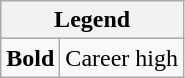<table class="wikitable mw-collapsible mw-collapsed">
<tr>
<th colspan="2">Legend</th>
</tr>
<tr>
<td><strong>Bold</strong></td>
<td>Career high</td>
</tr>
</table>
